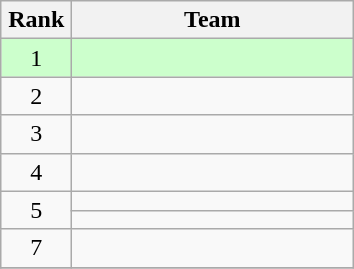<table class="wikitable" style="text-align: center;">
<tr>
<th width=40>Rank</th>
<th width=180>Team</th>
</tr>
<tr align=center bgcolor=#ccffcc>
<td>1</td>
<td style="text-align:left;"></td>
</tr>
<tr align=center>
<td>2</td>
<td style="text-align:left;"></td>
</tr>
<tr align=center>
<td>3</td>
<td style="text-align:left;"></td>
</tr>
<tr align=center>
<td>4</td>
<td style="text-align:left;"></td>
</tr>
<tr align=center>
<td rowspan="2">5</td>
<td style="text-align:left;"></td>
</tr>
<tr align=center>
<td style="text-align:left;"></td>
</tr>
<tr align=center>
<td>7</td>
<td style="text-align:left;"></td>
</tr>
<tr align=center>
</tr>
</table>
